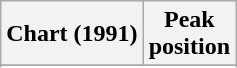<table class="wikitable sortable plainrowheaders" style="text-align:center">
<tr>
<th>Chart (1991)</th>
<th>Peak<br>position</th>
</tr>
<tr>
</tr>
<tr>
</tr>
</table>
